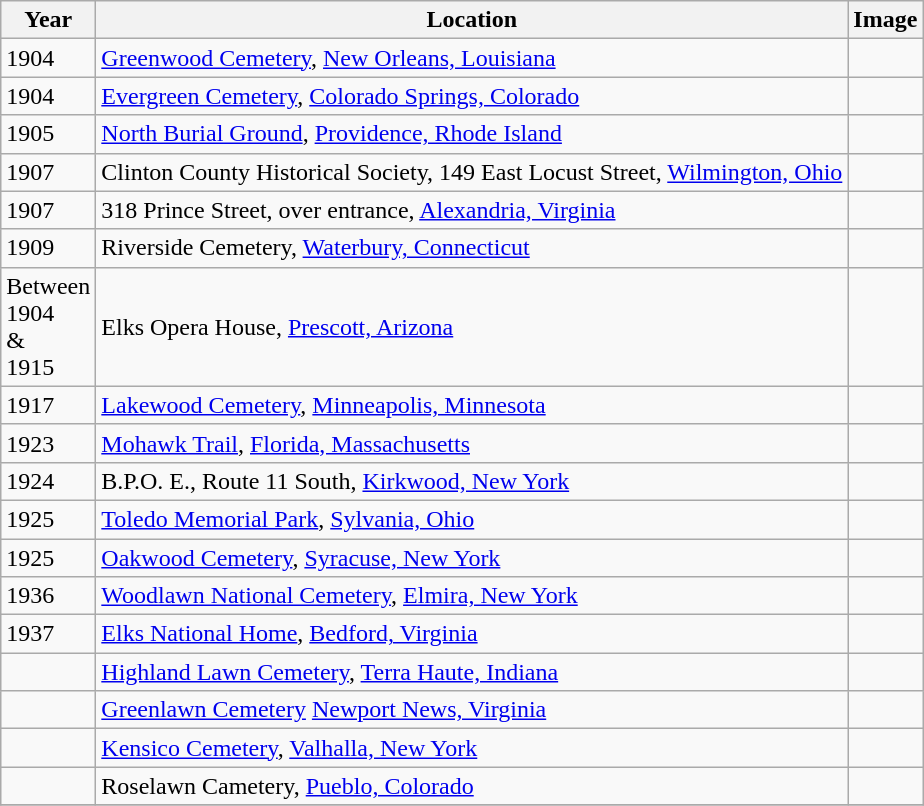<table class="wikitable sortable">
<tr>
<th>Year</th>
<th>Location</th>
<th>Image</th>
</tr>
<tr |>
<td>1904</td>
<td><a href='#'>Greenwood Cemetery</a>, <a href='#'>New Orleans, Louisiana</a></td>
<td style="padding-left: 0em; padding-right: 0em; padding-top: 0em; padding-bottom: 0em"></td>
</tr>
<tr>
<td>1904</td>
<td><a href='#'>Evergreen Cemetery</a>, <a href='#'>Colorado Springs, Colorado</a></td>
<td></td>
</tr>
<tr>
<td>1905</td>
<td><a href='#'>North Burial Ground</a>, <a href='#'>Providence, Rhode Island</a></td>
<td></td>
</tr>
<tr>
<td>1907</td>
<td>Clinton County Historical Society, 149 East Locust Street, <a href='#'>Wilmington, Ohio</a></td>
<td></td>
</tr>
<tr>
<td>1907</td>
<td>318 Prince Street, over entrance, <a href='#'>Alexandria, Virginia</a></td>
<td></td>
</tr>
<tr>
<td>1909</td>
<td>Riverside Cemetery, <a href='#'>Waterbury, Connecticut</a></td>
<td></td>
</tr>
<tr>
<td>Between <br>1904 <br>&<br>1915</td>
<td>Elks Opera House, <a href='#'>Prescott, Arizona</a></td>
<td></td>
</tr>
<tr>
<td>1917</td>
<td><a href='#'>Lakewood Cemetery</a>, <a href='#'>Minneapolis, Minnesota</a></td>
<td></td>
</tr>
<tr>
<td>1923</td>
<td><a href='#'>Mohawk Trail</a>, <a href='#'>Florida, Massachusetts</a></td>
<td></td>
</tr>
<tr>
<td>1924</td>
<td>B.P.O. E., Route 11 South, <a href='#'>Kirkwood, New York</a></td>
<td></td>
</tr>
<tr>
<td>1925</td>
<td><a href='#'>Toledo Memorial Park</a>, <a href='#'>Sylvania, Ohio</a></td>
<td></td>
</tr>
<tr>
<td>1925</td>
<td><a href='#'>Oakwood Cemetery</a>, <a href='#'>Syracuse, New York</a></td>
<td></td>
</tr>
<tr>
<td>1936</td>
<td><a href='#'>Woodlawn National Cemetery</a>, <a href='#'>Elmira, New York</a></td>
<td></td>
</tr>
<tr>
<td>1937</td>
<td><a href='#'>Elks National Home</a>, <a href='#'>Bedford, Virginia</a></td>
<td></td>
</tr>
<tr>
<td></td>
<td><a href='#'>Highland Lawn Cemetery</a>, <a href='#'>Terra Haute, Indiana</a></td>
<td></td>
</tr>
<tr>
<td></td>
<td><a href='#'>Greenlawn Cemetery</a> <a href='#'>Newport News, Virginia</a></td>
<td></td>
</tr>
<tr>
<td></td>
<td><a href='#'>Kensico Cemetery</a>, <a href='#'>Valhalla, New York</a></td>
<td></td>
</tr>
<tr>
<td></td>
<td>Roselawn Cametery, <a href='#'>Pueblo, Colorado</a></td>
<td></td>
</tr>
<tr>
</tr>
</table>
